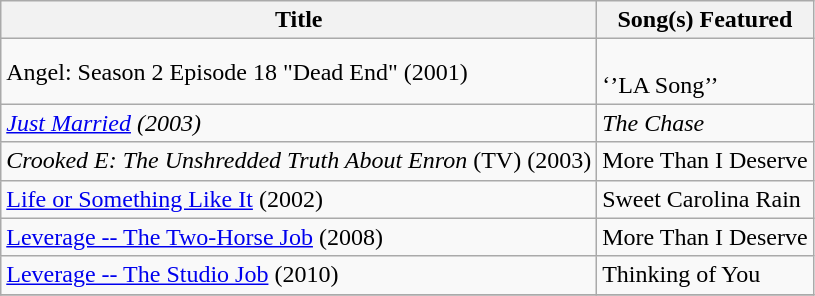<table class="wikitable">
<tr>
<th>Title</th>
<th>Song(s) Featured</th>
</tr>
<tr>
<td>Angel: Season 2 Episode 18 "Dead End" (2001)</td>
<td><br>‘’LA Song’’</td>
</tr>
<tr>
<td><em><a href='#'>Just Married</a> (2003)</em></td>
<td><em>The Chase</em></td>
</tr>
<tr>
<td><em>Crooked E: The Unshredded Truth About Enron</em> (TV) (2003)<em></td>
<td></em>More Than I Deserve<em></td>
</tr>
<tr>
<td></em><a href='#'>Life or Something Like It</a> (2002)<em></td>
<td></em>Sweet Carolina Rain<em></td>
</tr>
<tr>
<td></em><a href='#'>Leverage -- The Two-Horse Job</a> (2008)<em></td>
<td></em>More Than I Deserve<em></td>
</tr>
<tr>
<td></em><a href='#'>Leverage -- The Studio Job</a> (2010)<em></td>
<td></em>Thinking of You<em></td>
</tr>
<tr>
</tr>
</table>
